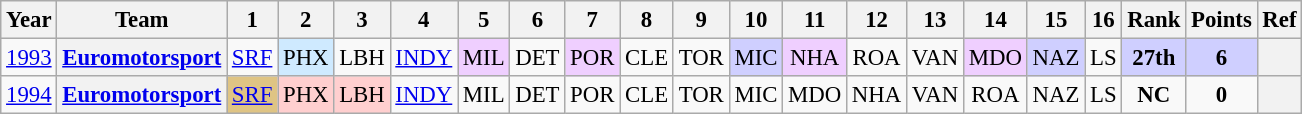<table class="wikitable" style="text-align:center; font-size:95%">
<tr>
<th>Year</th>
<th>Team</th>
<th>1</th>
<th>2</th>
<th>3</th>
<th>4</th>
<th>5</th>
<th>6</th>
<th>7</th>
<th>8</th>
<th>9</th>
<th>10</th>
<th>11</th>
<th>12</th>
<th>13</th>
<th>14</th>
<th>15</th>
<th>16</th>
<th>Rank</th>
<th>Points</th>
<th>Ref</th>
</tr>
<tr>
<td><a href='#'>1993</a></td>
<th><a href='#'>Euromotorsport</a></th>
<td><a href='#'>SRF</a></td>
<td style="background:#CFEAFF;">PHX<br></td>
<td>LBH<br></td>
<td><a href='#'>INDY</a></td>
<td style="background:#EFCFFF;">MIL<br></td>
<td>DET</td>
<td style="background:#EFCFFF;">POR<br></td>
<td>CLE</td>
<td>TOR</td>
<td style="background:#CFCFFF;">MIC<br></td>
<td style="background:#EFCFFF;">NHA<br></td>
<td>ROA</td>
<td>VAN</td>
<td style="background:#EFCFFF;">MDO<br></td>
<td style="background:#CFCFFF;">NAZ<br></td>
<td>LS</td>
<td style="background:#CFCFFF;"><strong>27th</strong></td>
<td style="background:#CFCFFF;"><strong>6</strong></td>
<th></th>
</tr>
<tr>
<td><a href='#'>1994</a></td>
<th><a href='#'>Euromotorsport</a></th>
<td style="background:#DFC484;"><a href='#'>SRF</a><br></td>
<td style="background:#FFCFCF;">PHX<br></td>
<td style="background:#FFCFCF;">LBH<br></td>
<td><a href='#'>INDY</a></td>
<td>MIL</td>
<td>DET</td>
<td>POR</td>
<td>CLE</td>
<td>TOR</td>
<td>MIC</td>
<td>MDO</td>
<td>NHA</td>
<td>VAN</td>
<td>ROA</td>
<td>NAZ</td>
<td>LS</td>
<td><strong>NC</strong></td>
<td><strong>0</strong></td>
<th></th>
</tr>
</table>
